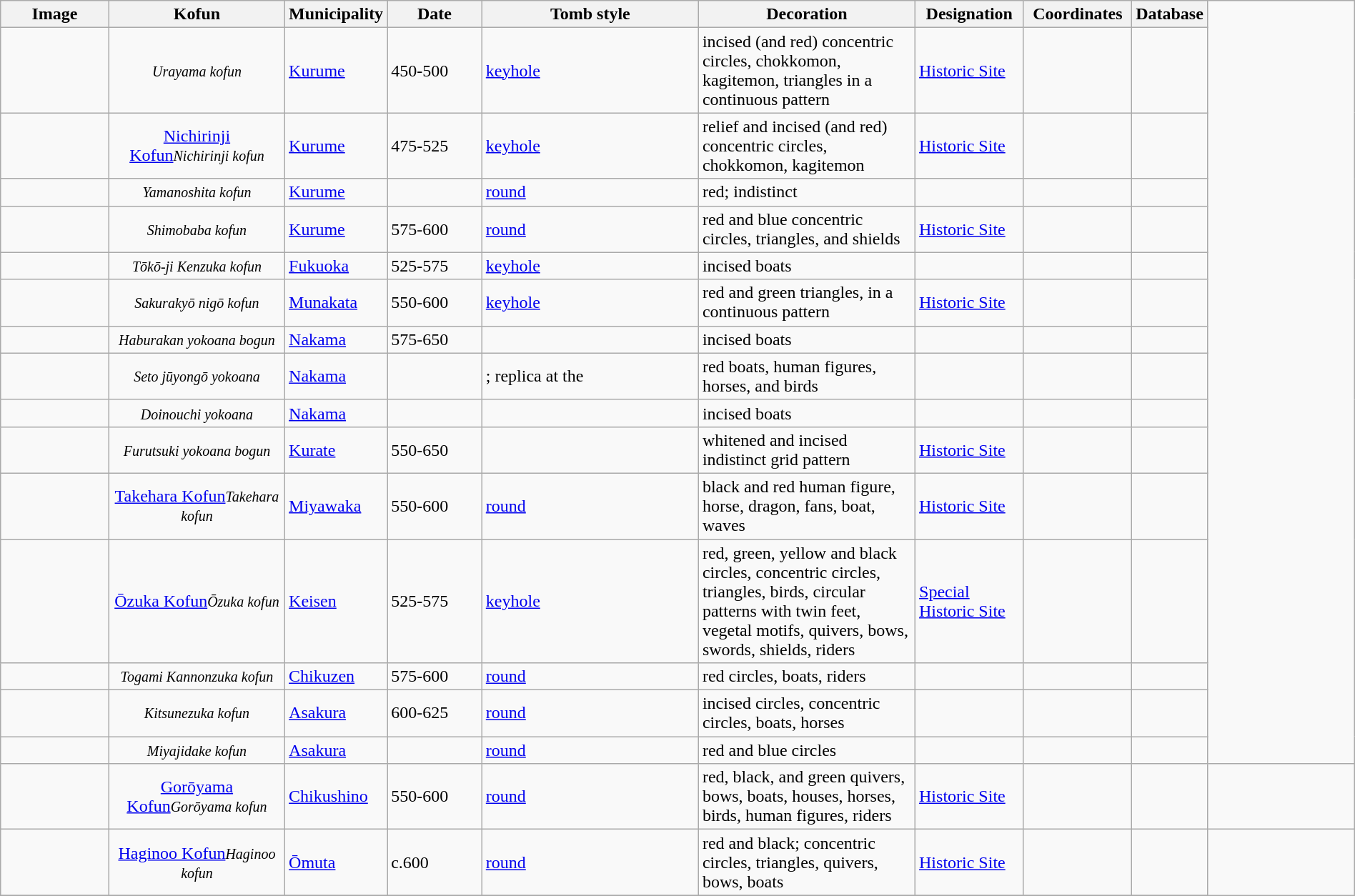<table class="wikitable sortable" style="width: 100%;">
<tr>
<th class="unsortable" align="left" width="8%">Image</th>
<th align="left" width="13%">Kofun</th>
<th align="left" width="6%">Municipality</th>
<th align="left" width="7%">Date</th>
<th class="unsortable" align="left" width="16%">Tomb style</th>
<th class="unsortable" align="left" width="16%">Decoration</th>
<th class="unsortable" align="left" width="8%">Designation</th>
<th class="unsortable" align="left" width="8%">Coordinates</th>
<th class="unsortable" align="left" width="4%">Database</th>
</tr>
<tr>
<td></td>
<td align="center"><small><em>Urayama kofun</em></small></td>
<td><a href='#'>Kurume</a></td>
<td>450-500</td>
<td><a href='#'>keyhole</a></td>
<td>incised (and red) concentric circles, chokkomon, kagitemon, triangles in a continuous pattern</td>
<td><a href='#'>Historic Site</a> </td>
<td></td>
<td></td>
</tr>
<tr>
<td></td>
<td align="center"><a href='#'>Nichirinji Kofun</a><small><em>Nichirinji kofun</em></small></td>
<td><a href='#'>Kurume</a></td>
<td>475-525</td>
<td><a href='#'>keyhole</a></td>
<td>relief and incised (and red) concentric circles, chokkomon, kagitemon</td>
<td><a href='#'>Historic Site</a> </td>
<td></td>
<td></td>
</tr>
<tr>
<td></td>
<td align="center"><small><em>Yamanoshita kofun</em></small></td>
<td><a href='#'>Kurume</a></td>
<td></td>
<td><a href='#'>round</a></td>
<td>red; indistinct</td>
<td></td>
<td></td>
<td></td>
</tr>
<tr>
<td></td>
<td align="center"><small><em>Shimobaba kofun</em></small></td>
<td><a href='#'>Kurume</a></td>
<td>575-600</td>
<td><a href='#'>round</a></td>
<td>red and blue concentric circles, triangles, and shields</td>
<td><a href='#'>Historic Site</a> </td>
<td></td>
<td></td>
</tr>
<tr>
<td></td>
<td align="center"><small><em>Tōkō-ji Kenzuka kofun</em></small></td>
<td><a href='#'>Fukuoka</a></td>
<td>525-575</td>
<td><a href='#'>keyhole</a></td>
<td>incised boats</td>
<td></td>
<td></td>
<td></td>
</tr>
<tr>
<td></td>
<td align="center"><small><em>Sakurakyō nigō kofun</em></small></td>
<td><a href='#'>Munakata</a></td>
<td>550-600</td>
<td><a href='#'>keyhole</a></td>
<td>red and green triangles, in a continuous pattern</td>
<td><a href='#'>Historic Site</a> </td>
<td></td>
<td></td>
</tr>
<tr>
<td></td>
<td align="center"><small><em>Haburakan yokoana bogun</em></small></td>
<td><a href='#'>Nakama</a></td>
<td>575-650</td>
<td></td>
<td>incised boats</td>
<td></td>
<td></td>
<td></td>
</tr>
<tr>
<td></td>
<td align="center"><small><em>Seto jūyongō yokoana</em></small></td>
<td><a href='#'>Nakama</a></td>
<td></td>
<td>; replica at the </td>
<td>red boats, human figures, horses, and birds</td>
<td></td>
<td></td>
<td></td>
</tr>
<tr>
<td></td>
<td align="center"><small><em>Doinouchi yokoana</em></small></td>
<td><a href='#'>Nakama</a></td>
<td></td>
<td></td>
<td>incised boats</td>
<td></td>
<td></td>
<td></td>
</tr>
<tr>
<td></td>
<td align="center"><small><em>Furutsuki yokoana bogun</em></small></td>
<td><a href='#'>Kurate</a></td>
<td>550-650</td>
<td></td>
<td>whitened and incised indistinct grid pattern</td>
<td><a href='#'>Historic Site</a> </td>
<td></td>
<td></td>
</tr>
<tr>
<td></td>
<td align="center"><a href='#'>Takehara Kofun</a><small><em>Takehara kofun</em></small></td>
<td><a href='#'>Miyawaka</a></td>
<td>550-600</td>
<td><a href='#'>round</a></td>
<td>black and red human figure, horse, dragon, fans, boat, waves</td>
<td><a href='#'>Historic Site</a> </td>
<td></td>
<td></td>
</tr>
<tr>
<td></td>
<td align="center"><a href='#'>Ōzuka Kofun</a><small><em>Ōzuka kofun</em></small></td>
<td><a href='#'>Keisen</a></td>
<td>525-575</td>
<td><a href='#'>keyhole</a></td>
<td>red, green, yellow and black circles, concentric circles, triangles, birds, circular patterns with twin feet, vegetal motifs, quivers, bows, swords, shields, riders</td>
<td><a href='#'>Special Historic Site</a> </td>
<td></td>
<td></td>
</tr>
<tr>
<td></td>
<td align="center"><small><em>Togami Kannonzuka kofun</em></small></td>
<td><a href='#'>Chikuzen</a></td>
<td>575-600</td>
<td><a href='#'>round</a></td>
<td>red circles, boats, riders</td>
<td></td>
<td></td>
<td></td>
</tr>
<tr>
<td></td>
<td align="center"><small><em>Kitsunezuka kofun</em></small></td>
<td><a href='#'>Asakura</a></td>
<td>600-625</td>
<td><a href='#'>round</a></td>
<td>incised circles, concentric circles, boats, horses</td>
<td></td>
<td></td>
<td></td>
</tr>
<tr>
<td></td>
<td align="center"><small><em>Miyajidake kofun</em></small></td>
<td><a href='#'>Asakura</a></td>
<td></td>
<td><a href='#'>round</a></td>
<td>red and blue circles</td>
<td></td>
<td></td>
<td></td>
</tr>
<tr>
<td></td>
<td align="center"><a href='#'>Gorōyama Kofun</a><small><em>Gorōyama kofun</em></small></td>
<td><a href='#'>Chikushino</a></td>
<td>550-600</td>
<td><a href='#'>round</a></td>
<td>red, black, and green quivers, bows, boats, houses, horses, birds, human figures, riders</td>
<td><a href='#'>Historic Site</a> </td>
<td></td>
<td></td>
<td></td>
</tr>
<tr>
<td></td>
<td align="center"><a href='#'>Haginoo Kofun</a><small><em>Haginoo kofun</em></small></td>
<td><a href='#'> Ōmuta</a></td>
<td>c.600</td>
<td><a href='#'>round</a></td>
<td>red and black; concentric circles, triangles, quivers, bows, boats</td>
<td><a href='#'>Historic Site</a> </td>
<td></td>
<td></td>
</tr>
<tr>
</tr>
</table>
